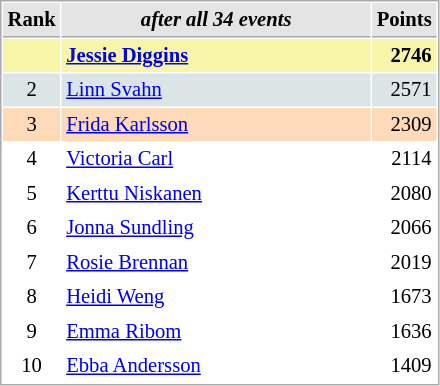<table cellspacing="1" cellpadding="3" style="border:1px solid #AAAAAA;font-size:86%">
<tr style="background-color: #E4E4E4;">
<th style="border-bottom:1px solid #AAAAAA" width=10>Rank</th>
<th style="border-bottom:1px solid #AAAAAA" width=200><em>after all 34 events</em></th>
<th style="border-bottom:1px solid #AAAAAA" width=20 align=right>Points</th>
</tr>
<tr style="background:#f7f6a8;">
<td align=center></td>
<td> <strong><a href='#'>Jessie Diggins</a></strong> </td>
<td align=right><strong>2746</strong></td>
</tr>
<tr style="background:#dce5e5;">
<td align=center>2</td>
<td> <a href='#'>Linn Svahn</a></td>
<td align=right>2571</td>
</tr>
<tr style="background:#ffdab9;">
<td align=center>3</td>
<td> <a href='#'>Frida Karlsson</a></td>
<td align=right>2309</td>
</tr>
<tr>
<td align=center>4</td>
<td> <a href='#'>Victoria Carl</a></td>
<td align=right>2114</td>
</tr>
<tr>
<td align=center>5</td>
<td> <a href='#'>Kerttu Niskanen</a></td>
<td align=right>2080</td>
</tr>
<tr>
<td align=center>6</td>
<td> <a href='#'>Jonna Sundling</a></td>
<td align=right>2066</td>
</tr>
<tr>
<td align=center>7</td>
<td> <a href='#'>Rosie Brennan</a></td>
<td align=right>2019</td>
</tr>
<tr>
<td align=center>8</td>
<td> <a href='#'>Heidi Weng</a></td>
<td align=right>1673</td>
</tr>
<tr>
<td align=center>9</td>
<td> <a href='#'>Emma Ribom</a></td>
<td align=right>1636</td>
</tr>
<tr>
<td align=center>10</td>
<td> <a href='#'>Ebba Andersson</a></td>
<td align=right>1409</td>
</tr>
</table>
